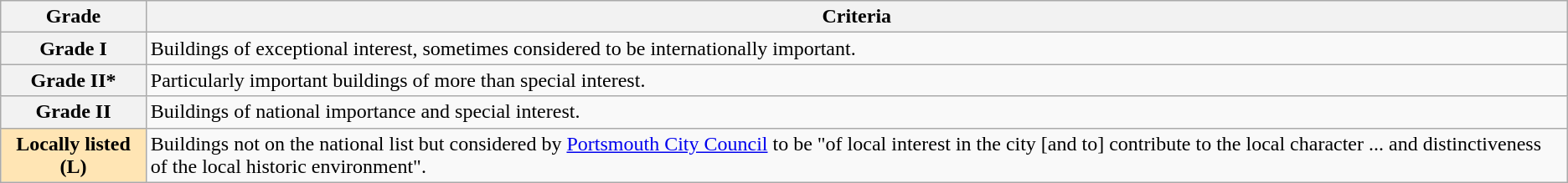<table class="wikitable" border="1">
<tr>
<th>Grade</th>
<th>Criteria</th>
</tr>
<tr>
<th>Grade I</th>
<td>Buildings of exceptional interest, sometimes considered to be internationally important.</td>
</tr>
<tr>
<th>Grade II*</th>
<td>Particularly important buildings of more than special interest.</td>
</tr>
<tr>
<th>Grade II</th>
<td>Buildings of national importance and special interest.</td>
</tr>
<tr>
<th style="background-color: #FFE5B4">Locally listed (L)</th>
<td>Buildings not on the national list but considered by <a href='#'>Portsmouth City Council</a> to be "of local interest in the city [and to] contribute to the local character ... and distinctiveness of the local historic environment".</td>
</tr>
</table>
